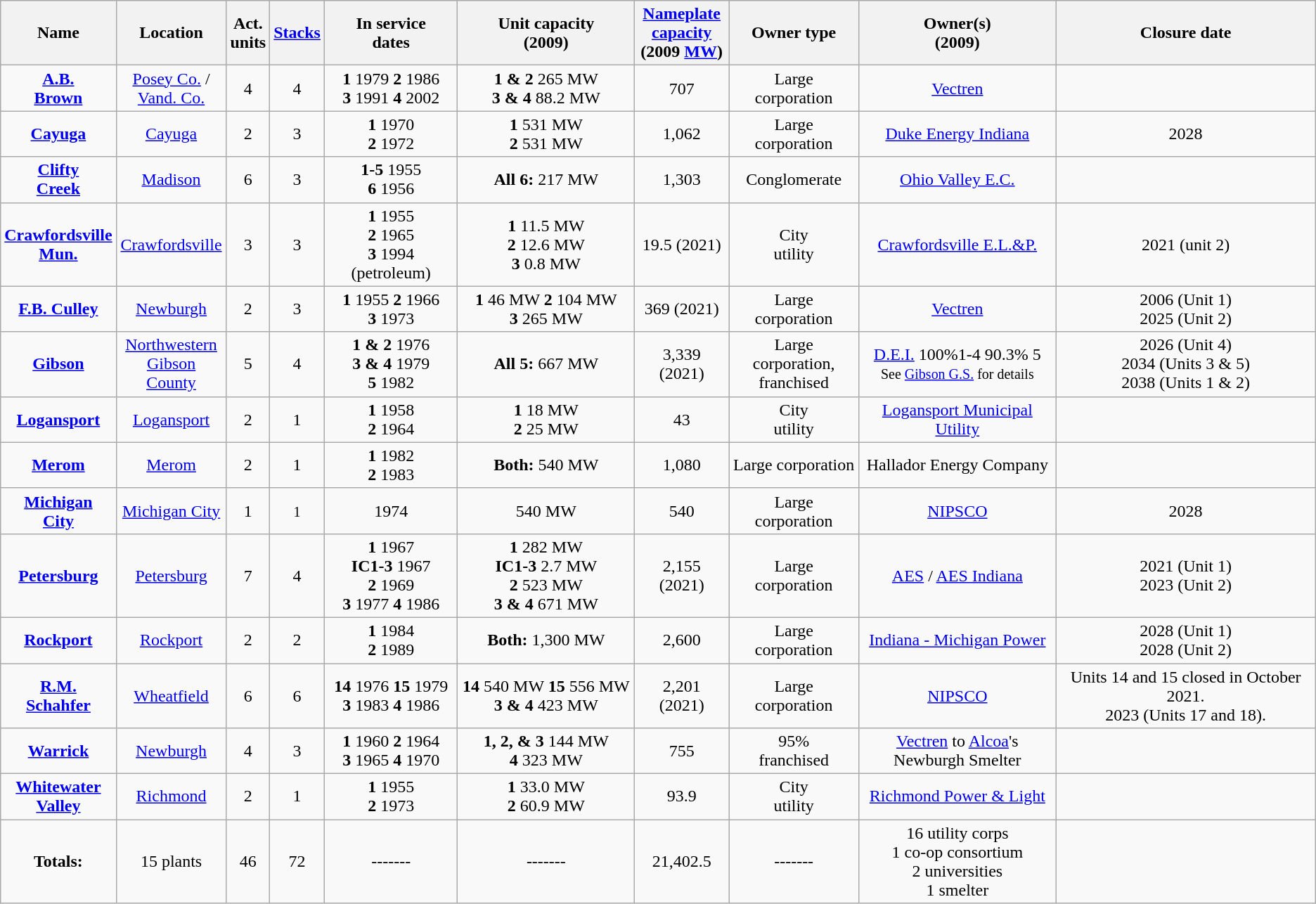<table class="wikitable sortable" style="text-align:center">
<tr>
<th>Name</th>
<th>Location</th>
<th>Act.<br>units</th>
<th><a href='#'>Stacks</a></th>
<th>In service <br> dates</th>
<th>Unit capacity <br> (2009)</th>
<th><a href='#'>Nameplate <br> capacity</a> <br> (2009 <a href='#'>MW</a>)</th>
<th>Owner type</th>
<th>Owner(s) <br> (2009)</th>
<th>Closure date</th>
</tr>
<tr>
<td><strong><a href='#'>A.B. <br> Brown</a></strong></td>
<td><a href='#'>Posey Co.</a> / <br> <a href='#'>Vand. Co.</a></td>
<td>4</td>
<td>4</td>
<td><strong>1</strong> 1979  <strong>2</strong> 1986 <br> <strong>3</strong> 1991  <strong>4</strong> 2002</td>
<td><strong>1 & 2</strong> 265 MW<br> <strong>3 & 4</strong> 88.2 MW</td>
<td>707</td>
<td>Large <br> corporation</td>
<td><a href='#'>Vectren</a></td>
<td></td>
</tr>
<tr>
<td><strong><a href='#'>Cayuga</a></strong></td>
<td><a href='#'>Cayuga</a></td>
<td>2</td>
<td>3</td>
<td><strong>1</strong> 1970 <br> <strong>2</strong> 1972</td>
<td><strong>1</strong> 531 MW <br> <strong>2</strong> 531 MW</td>
<td>1,062</td>
<td>Large <br> corporation</td>
<td><a href='#'>Duke Energy Indiana</a></td>
<td>2028</td>
</tr>
<tr>
<td><strong><a href='#'>Clifty <br> Creek</a></strong></td>
<td><a href='#'>Madison</a></td>
<td>6</td>
<td>3</td>
<td><strong>1-5</strong> 1955 <br> <strong>6</strong> 1956</td>
<td><strong>All 6:</strong> 217 MW</td>
<td>1,303</td>
<td>Conglomerate</td>
<td><a href='#'>Ohio Valley E.C.</a></td>
<td></td>
</tr>
<tr>
<td><strong><a href='#'>Crawfordsville <br> Mun.</a></strong></td>
<td><a href='#'>Crawfordsville</a></td>
<td>3</td>
<td>3</td>
<td><strong>1</strong> 1955 <br> <strong>2</strong> 1965<br><strong>3</strong> 1994 (petroleum)</td>
<td><strong>1</strong> 11.5 MW <br> <strong>2</strong> 12.6 MW<br><strong>3</strong> 0.8 MW</td>
<td>19.5 (2021)</td>
<td>City <br> utility</td>
<td><a href='#'>Crawfordsville E.L.&P.</a></td>
<td>2021 (unit 2)</td>
</tr>
<tr>
<td><strong><a href='#'>F.B. Culley</a></strong></td>
<td><a href='#'>Newburgh</a></td>
<td>2</td>
<td>3</td>
<td><strong>1</strong> 1955 <strong>2</strong> 1966 <br> <strong>3</strong> 1973</td>
<td><strong>1</strong> 46 MW <strong>2</strong> 104 MW <br> <strong>3</strong> 265 MW</td>
<td>369 (2021)</td>
<td>Large <br> corporation</td>
<td><a href='#'>Vectren</a></td>
<td>2006 (Unit 1)<br>2025 (Unit 2)</td>
</tr>
<tr>
<td><strong><a href='#'>Gibson</a></strong></td>
<td><a href='#'>Northwestern <br> Gibson County</a></td>
<td>5</td>
<td>4</td>
<td><strong>1 & 2</strong> 1976 <br> <strong>3 & 4</strong> 1979 <strong>5</strong> 1982</td>
<td><strong>All 5:</strong> 667 MW</td>
<td>3,339 (2021)</td>
<td>Large corporation, <br> franchised</td>
<td><a href='#'>D.E.I.</a> 100%1-4 90.3% 5 <br> <small>See <a href='#'>Gibson G.S.</a> for details</small></td>
<td>2026 (Unit 4)<br>2034 (Units 3 & 5)<br>2038 (Units 1 & 2)</td>
</tr>
<tr>
<td><strong><a href='#'>Logansport</a></strong></td>
<td><a href='#'>Logansport</a></td>
<td>2</td>
<td>1</td>
<td><strong>1</strong> 1958 <br> <strong>2</strong> 1964</td>
<td><strong>1</strong> 18 MW <br> <strong>2</strong> 25 MW</td>
<td>43</td>
<td>City <br> utility</td>
<td><a href='#'>Logansport Municipal Utility</a></td>
<td></td>
</tr>
<tr>
<td><strong><a href='#'>Merom</a></strong></td>
<td><a href='#'>Merom</a></td>
<td>2</td>
<td>1</td>
<td><strong>1</strong> 1982 <br> <strong>2</strong> 1983</td>
<td><strong>Both:</strong> 540 MW</td>
<td>1,080</td>
<td>Large corporation</td>
<td>Hallador Energy Company</td>
<td></td>
</tr>
<tr>
<td><strong><a href='#'>Michigan <br> City</a></strong></td>
<td><a href='#'>Michigan City</a></td>
<td>1</td>
<td><small>1</small></td>
<td>1974</td>
<td>540 MW</td>
<td>540</td>
<td>Large <br> corporation</td>
<td><a href='#'>NIPSCO</a></td>
<td>2028</td>
</tr>
<tr>
<td><strong><a href='#'>Petersburg</a></strong></td>
<td><a href='#'>Petersburg</a></td>
<td>7</td>
<td>4</td>
<td><strong>1</strong> 1967<br><strong>IC1-3</strong> 1967 <strong>2</strong> 1969 <br> <strong>3</strong> 1977 <strong>4</strong> 1986</td>
<td><strong>1</strong> 282 MW<br><strong>IC1-3</strong> 2.7 MW <strong>2</strong> 523 MW <br> <strong>3 & 4</strong> 671 MW</td>
<td>2,155 (2021)</td>
<td>Large <br> corporation</td>
<td><a href='#'>AES</a> / <a href='#'>AES Indiana</a></td>
<td>2021 (Unit 1)<br>2023 (Unit 2)</td>
</tr>
<tr>
<td><strong><a href='#'>Rockport</a></strong></td>
<td><a href='#'>Rockport</a></td>
<td>2</td>
<td>2</td>
<td><strong>1</strong> 1984 <br> <strong>2</strong> 1989</td>
<td><strong>Both:</strong> 1,300 MW</td>
<td>2,600</td>
<td>Large <br> corporation</td>
<td><a href='#'>Indiana - Michigan Power</a></td>
<td>2028 (Unit 1)<br>2028 (Unit 2)</td>
</tr>
<tr>
<td><strong><a href='#'>R.M. <br> Schahfer</a></strong></td>
<td><a href='#'>Wheatfield</a></td>
<td>6</td>
<td>6</td>
<td><strong>14</strong> 1976 <strong>15</strong> 1979 <br> <strong>3</strong> 1983 <strong>4</strong> 1986</td>
<td><strong>14</strong> 540 MW <strong>15</strong> 556 MW <br> <strong>3 & 4</strong> 423 MW</td>
<td>2,201 (2021)</td>
<td>Large <br> corporation</td>
<td><a href='#'>NIPSCO</a></td>
<td>Units 14 and 15 closed in October 2021.<br>2023 (Units 17 and 18).</td>
</tr>
<tr>
<td><strong><a href='#'>Warrick</a></strong></td>
<td><a href='#'>Newburgh</a></td>
<td>4</td>
<td>3</td>
<td><strong>1</strong> 1960 <strong>2</strong> 1964 <br> <strong>3</strong> 1965 <strong>4</strong> 1970</td>
<td><strong>1, 2, & 3</strong> 144 MW <br> <strong>4</strong> 323 MW</td>
<td>755</td>
<td>95% <br> franchised</td>
<td><a href='#'>Vectren</a> to <a href='#'>Alcoa</a>'s <br> Newburgh Smelter</td>
<td></td>
</tr>
<tr>
<td><strong><a href='#'>Whitewater <br> Valley</a></strong></td>
<td><a href='#'>Richmond</a></td>
<td>2</td>
<td>1</td>
<td><strong>1</strong> 1955 <br> <strong>2</strong> 1973</td>
<td><strong>1</strong> 33.0 MW <br> <strong>2</strong> 60.9 MW</td>
<td>93.9</td>
<td>City <br> utility</td>
<td><a href='#'>Richmond Power & Light</a></td>
<td></td>
</tr>
<tr>
<td><strong>Totals:</strong></td>
<td>15 plants</td>
<td>46 <br></td>
<td>72</td>
<td>-------</td>
<td>-------</td>
<td>21,402.5</td>
<td>-------</td>
<td>16 utility corps <br> 1 co-op consortium  <br> 2 universities <br> 1 smelter</td>
<td></td>
</tr>
</table>
